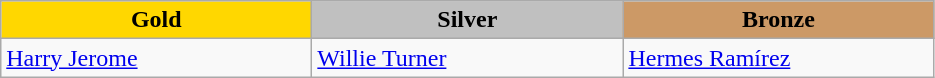<table class="wikitable" style="text-align:left">
<tr align="center">
<td width=200 bgcolor=gold><strong>Gold</strong></td>
<td width=200 bgcolor=silver><strong>Silver</strong></td>
<td width=200 bgcolor=CC9966><strong>Bronze</strong></td>
</tr>
<tr>
<td><a href='#'>Harry Jerome</a><br><em></em></td>
<td><a href='#'>Willie Turner</a><br><em></em></td>
<td><a href='#'>Hermes Ramírez</a><br><em></em></td>
</tr>
</table>
